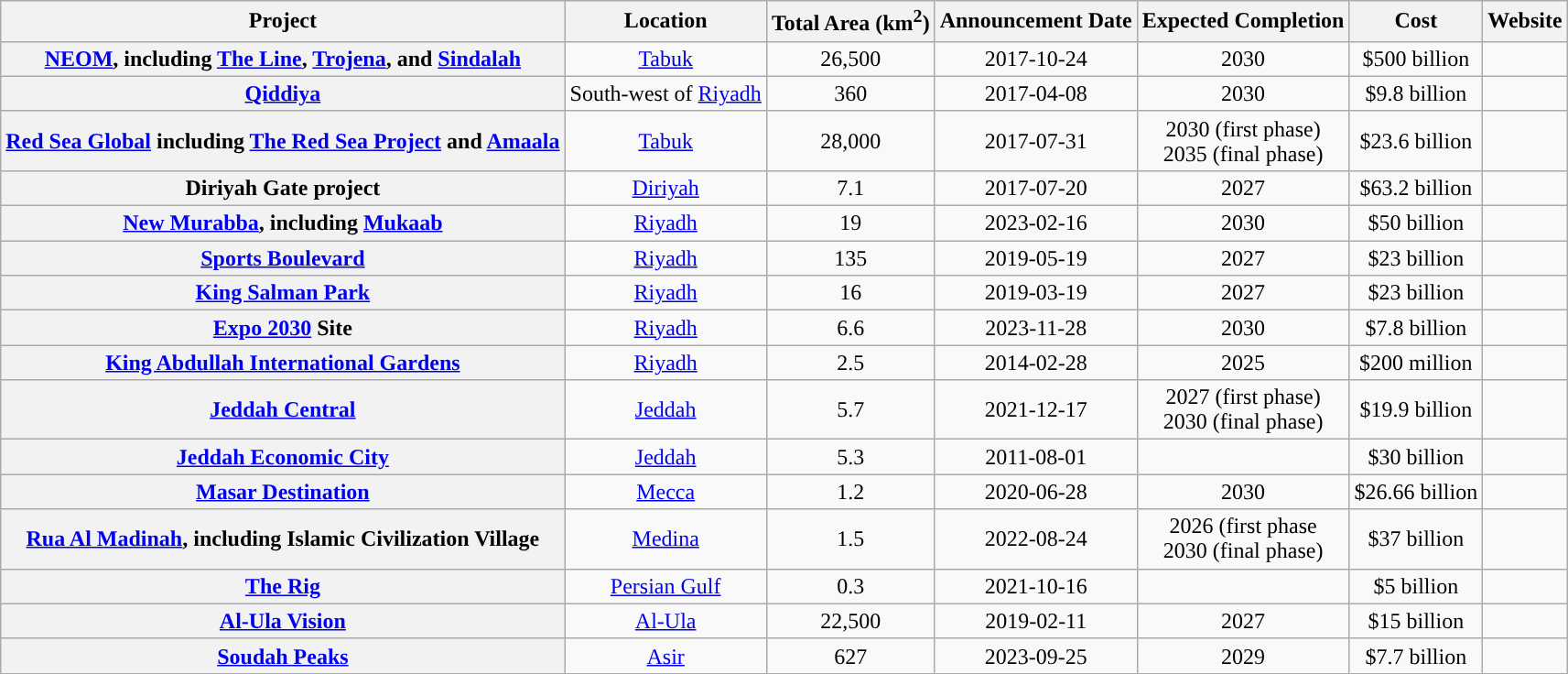<table class="wikitable sortable" style="text-align:center;">
<tr>
<th>Project</th>
<th>Location</th>
<th>Total Area (km<sup>2</sup>)</th>
<th>Announcement Date</th>
<th>Expected Completion</th>
<th>Cost</th>
<th>Website</th>
</tr>
<tr>
<th><a href='#'>NEOM</a>, including <a href='#'>The Line</a>, <a href='#'>Trojena</a>, and <a href='#'>Sindalah</a></th>
<td><a href='#'>Tabuk</a></td>
<td>26,500</td>
<td>2017-10-24</td>
<td>2030</td>
<td>$500 billion</td>
<td></td>
</tr>
<tr>
<th><a href='#'>Qiddiya</a></th>
<td>South-west of <a href='#'>Riyadh</a></td>
<td>360</td>
<td>2017-04-08</td>
<td>2030</td>
<td>$9.8 billion</td>
<td></td>
</tr>
<tr>
<th><a href='#'>Red Sea Global</a> including <a href='#'>The Red Sea Project</a> and <a href='#'>Amaala</a></th>
<td><a href='#'>Tabuk</a></td>
<td>28,000</td>
<td>2017-07-31</td>
<td>2030 (first phase)<br>2035 (final phase)</td>
<td>$23.6 billion</td>
<td></td>
</tr>
<tr>
<th>Diriyah Gate project</th>
<td><a href='#'>Diriyah</a></td>
<td>7.1</td>
<td>2017-07-20</td>
<td>2027</td>
<td>$63.2 billion</td>
<td></td>
</tr>
<tr>
<th><a href='#'>New Murabba</a>, including <a href='#'>Mukaab</a></th>
<td><a href='#'>Riyadh</a></td>
<td>19</td>
<td>2023-02-16</td>
<td>2030</td>
<td>$50 billion</td>
<td></td>
</tr>
<tr>
<th><a href='#'>Sports Boulevard</a></th>
<td><a href='#'>Riyadh</a></td>
<td>135</td>
<td>2019-05-19</td>
<td>2027</td>
<td>$23 billion</td>
<td></td>
</tr>
<tr>
<th><a href='#'>King Salman Park</a></th>
<td><a href='#'>Riyadh</a></td>
<td>16</td>
<td>2019-03-19</td>
<td>2027</td>
<td>$23 billion</td>
<td></td>
</tr>
<tr>
<th><a href='#'>Expo 2030</a> Site</th>
<td><a href='#'>Riyadh</a></td>
<td>6.6</td>
<td>2023-11-28</td>
<td>2030</td>
<td>$7.8 billion</td>
<td></td>
</tr>
<tr>
<th><a href='#'>King Abdullah International Gardens</a></th>
<td><a href='#'>Riyadh</a></td>
<td>2.5</td>
<td>2014-02-28</td>
<td>2025</td>
<td>$200 million</td>
<td></td>
</tr>
<tr>
<th><a href='#'>Jeddah Central</a></th>
<td><a href='#'>Jeddah</a></td>
<td>5.7</td>
<td>2021-12-17</td>
<td>2027 (first phase)<br>2030 (final phase)</td>
<td>$19.9 billion</td>
<td></td>
</tr>
<tr>
<th><a href='#'>Jeddah Economic City</a></th>
<td><a href='#'>Jeddah</a></td>
<td>5.3</td>
<td>2011-08-01</td>
<td></td>
<td>$30 billion</td>
<td></td>
</tr>
<tr>
<th><a href='#'>Masar Destination</a></th>
<td><a href='#'>Mecca</a></td>
<td>1.2</td>
<td>2020-06-28</td>
<td>2030</td>
<td>$26.66 billion</td>
<td></td>
</tr>
<tr>
<th><a href='#'>Rua Al Madinah</a>, including Islamic Civilization Village</th>
<td><a href='#'>Medina</a></td>
<td>1.5</td>
<td>2022-08-24</td>
<td>2026 (first phase<br>2030 (final phase)</td>
<td>$37 billion</td>
<td></td>
</tr>
<tr>
<th><a href='#'>The Rig</a></th>
<td><a href='#'>Persian Gulf</a></td>
<td>0.3</td>
<td>2021-10-16</td>
<td></td>
<td>$5 billion</td>
<td></td>
</tr>
<tr>
<th><a href='#'>Al-Ula Vision</a></th>
<td><a href='#'>Al-Ula</a></td>
<td>22,500</td>
<td>2019-02-11</td>
<td>2027</td>
<td>$15 billion</td>
<td></td>
</tr>
<tr>
<th><a href='#'>Soudah Peaks</a></th>
<td><a href='#'>Asir</a></td>
<td>627</td>
<td>2023-09-25</td>
<td>2029</td>
<td>$7.7 billion</td>
<td></td>
</tr>
<tr>
</tr>
</table>
